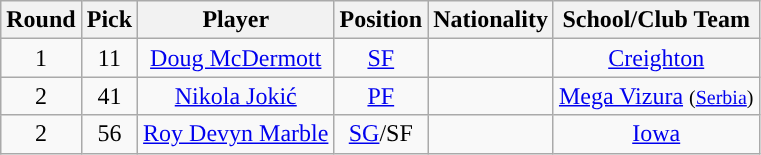<table class="wikitable sortable sortable">
<tr>
<th>Round</th>
<th>Pick</th>
<th>Player</th>
<th>Position</th>
<th>Nationality</th>
<th>School/Club Team</th>
</tr>
<tr style="text-align: center">
<td>1</td>
<td>11</td>
<td><a href='#'>Doug McDermott</a></td>
<td><a href='#'>SF</a></td>
<td></td>
<td><a href='#'>Creighton</a></td>
</tr>
<tr style="text-align: center">
<td>2</td>
<td>41</td>
<td><a href='#'>Nikola Jokić</a></td>
<td><a href='#'>PF</a></td>
<td></td>
<td><a href='#'>Mega Vizura</a> <small>(<a href='#'>Serbia</a>)</small></td>
</tr>
<tr style="text-align: center">
<td>2</td>
<td>56</td>
<td><a href='#'>Roy Devyn Marble</a></td>
<td><a href='#'>SG</a>/SF</td>
<td></td>
<td><a href='#'>Iowa</a></td>
</tr>
</table>
